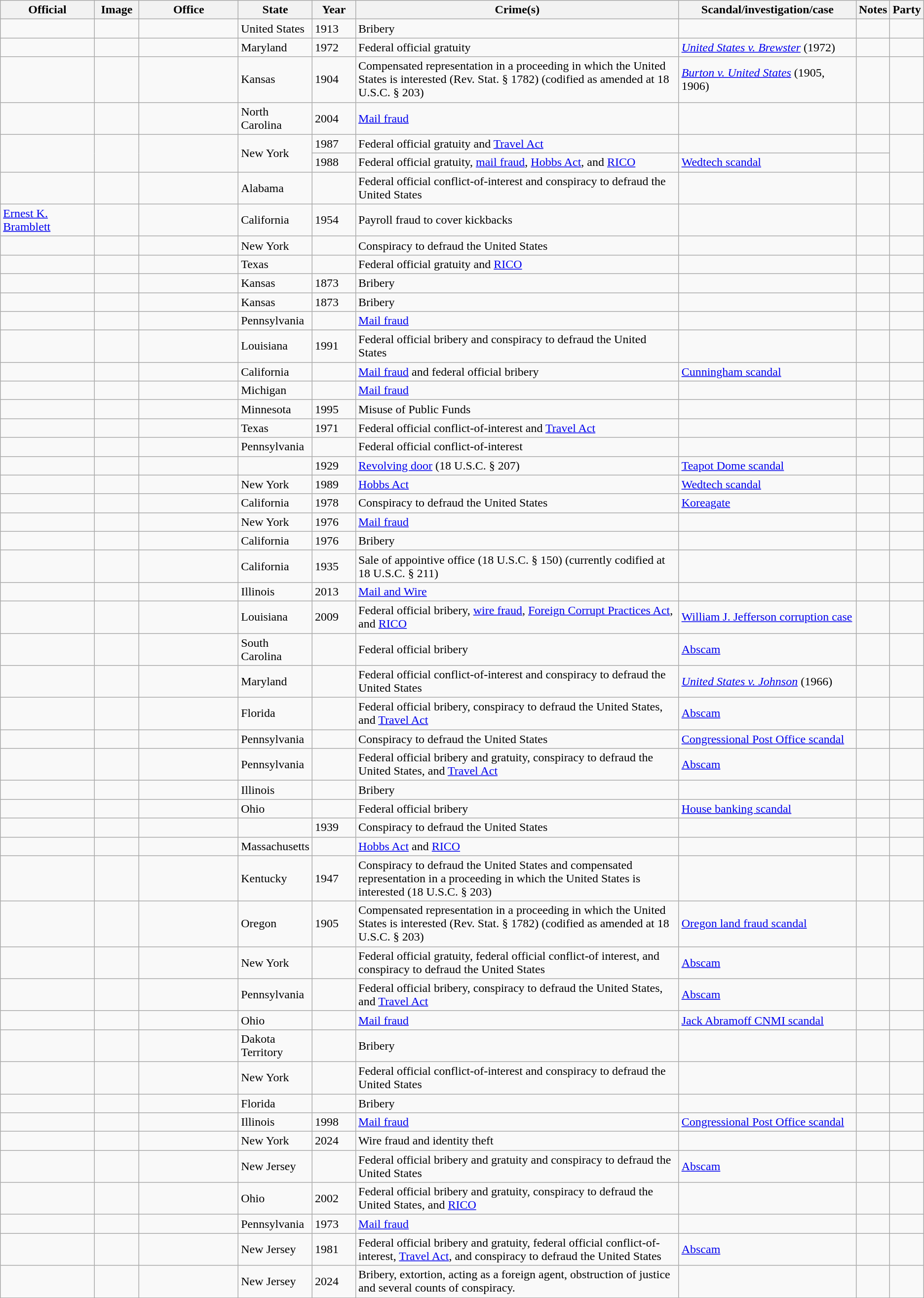<table class="wikitable sortable">
<tr>
<th scope="col" style="width:11%;">Official</th>
<th scope="col" class="unsortable" style="width:5%;">Image</th>
<th scope="col" style="width:12%;">Office</th>
<th scope="col" style="width:7%;">State</th>
<th scope="col" style="width:5%;">Year</th>
<th scope="col" style="width:40%;">Crime(s)</th>
<th scope="col" style="width:20%;">Scandal/investigation/case</th>
<th scope="col" class="unsortable" style="width:5%;">Notes</th>
<th scope="col" style="width:7%;">Party</th>
</tr>
<tr>
<td></td>
<td></td>
<td></td>
<td>United States</td>
<td>1913</td>
<td>Bribery</td>
<td></td>
<td></td>
<td></td>
</tr>
<tr>
<td></td>
<td></td>
<td></td>
<td>Maryland</td>
<td>1972</td>
<td>Federal official gratuity</td>
<td><em><a href='#'>United States v. Brewster</a></em> (1972)</td>
<td></td>
<td></td>
</tr>
<tr>
<td></td>
<td></td>
<td></td>
<td>Kansas</td>
<td>1904</td>
<td>Compensated representation in a proceeding in which the United States is interested (Rev. Stat. § 1782) (codified as amended at 18 U.S.C. § 203)</td>
<td><em><a href='#'>Burton v. United States</a></em> (1905, 1906)</td>
<td></td>
<td></td>
</tr>
<tr>
<td></td>
<td></td>
<td></td>
<td>North Carolina</td>
<td>2004</td>
<td><a href='#'>Mail fraud</a></td>
<td></td>
<td></td>
<td></td>
</tr>
<tr>
<td rowspan=2></td>
<td rowspan=2></td>
<td rowspan=2></td>
<td rowspan=2>New York</td>
<td>1987</td>
<td>Federal official gratuity and <a href='#'>Travel Act</a></td>
<td></td>
<td></td>
<td rowspan="2"></td>
</tr>
<tr>
<td>1988</td>
<td>Federal official gratuity, <a href='#'>mail fraud</a>, <a href='#'>Hobbs Act</a>, and <a href='#'>RICO</a></td>
<td><a href='#'>Wedtech scandal</a></td>
<td></td>
</tr>
<tr>
<td></td>
<td></td>
<td></td>
<td>Alabama</td>
<td></td>
<td>Federal official conflict-of-interest and conspiracy to defraud the United States</td>
<td></td>
<td></td>
<td></td>
</tr>
<tr>
<td><a href='#'>Ernest K. Bramblett</a></td>
<td></td>
<td></td>
<td>California</td>
<td>1954</td>
<td>Payroll fraud to cover kickbacks</td>
<td></td>
<td></td>
<td></td>
</tr>
<tr>
<td></td>
<td></td>
<td></td>
<td>New York</td>
<td></td>
<td>Conspiracy to defraud the United States</td>
<td></td>
<td></td>
<td></td>
</tr>
<tr>
<td></td>
<td></td>
<td></td>
<td>Texas</td>
<td></td>
<td>Federal official gratuity and <a href='#'>RICO</a></td>
<td></td>
<td></td>
<td></td>
</tr>
<tr>
<td></td>
<td></td>
<td></td>
<td>Kansas</td>
<td>1873</td>
<td>Bribery</td>
<td></td>
<td></td>
<td></td>
</tr>
<tr>
<td></td>
<td></td>
<td></td>
<td>Kansas</td>
<td>1873</td>
<td>Bribery</td>
<td></td>
<td></td>
<td></td>
</tr>
<tr>
<td></td>
<td></td>
<td></td>
<td>Pennsylvania</td>
<td></td>
<td><a href='#'>Mail fraud</a></td>
<td></td>
<td></td>
<td></td>
</tr>
<tr>
<td></td>
<td></td>
<td></td>
<td>Louisiana</td>
<td>1991</td>
<td>Federal official bribery and conspiracy to defraud the United States</td>
<td></td>
<td></td>
<td></td>
</tr>
<tr>
<td></td>
<td></td>
<td></td>
<td>California</td>
<td></td>
<td><a href='#'>Mail fraud</a> and federal official bribery</td>
<td><a href='#'>Cunningham scandal</a></td>
<td></td>
<td></td>
</tr>
<tr>
<td></td>
<td></td>
<td></td>
<td>Michigan</td>
<td></td>
<td><a href='#'>Mail fraud</a></td>
<td></td>
<td></td>
<td></td>
</tr>
<tr>
<td></td>
<td></td>
<td></td>
<td>Minnesota</td>
<td>1995</td>
<td>Misuse of Public Funds</td>
<td></td>
<td></td>
<td></td>
</tr>
<tr>
<td></td>
<td></td>
<td></td>
<td>Texas</td>
<td>1971</td>
<td>Federal official conflict-of-interest and <a href='#'>Travel Act</a></td>
<td></td>
<td></td>
<td></td>
</tr>
<tr>
<td></td>
<td></td>
<td></td>
<td>Pennsylvania</td>
<td></td>
<td>Federal official conflict-of-interest</td>
<td></td>
<td></td>
<td></td>
</tr>
<tr>
<td></td>
<td></td>
<td></td>
<td></td>
<td>1929</td>
<td><a href='#'>Revolving door</a> (18 U.S.C. § 207)</td>
<td><a href='#'>Teapot Dome scandal</a></td>
<td></td>
<td></td>
</tr>
<tr>
<td></td>
<td></td>
<td></td>
<td>New York</td>
<td>1989</td>
<td><a href='#'>Hobbs Act</a></td>
<td><a href='#'>Wedtech scandal</a></td>
<td></td>
<td></td>
</tr>
<tr>
<td></td>
<td></td>
<td></td>
<td>California</td>
<td>1978</td>
<td>Conspiracy to defraud the United States</td>
<td><a href='#'>Koreagate</a></td>
<td></td>
<td></td>
</tr>
<tr>
<td></td>
<td></td>
<td></td>
<td>New York</td>
<td>1976</td>
<td><a href='#'>Mail fraud</a></td>
<td></td>
<td></td>
<td></td>
</tr>
<tr>
<td></td>
<td></td>
<td></td>
<td>California</td>
<td>1976</td>
<td>Bribery</td>
<td></td>
<td></td>
<td></td>
</tr>
<tr>
<td></td>
<td></td>
<td></td>
<td>California</td>
<td>1935</td>
<td>Sale of appointive office (18 U.S.C. § 150) (currently codified at 18 U.S.C. § 211)</td>
<td></td>
<td></td>
<td></td>
</tr>
<tr>
<td></td>
<td></td>
<td></td>
<td>Illinois</td>
<td>2013</td>
<td><a href='#'>Mail and Wire</a></td>
<td></td>
<td></td>
<td></td>
</tr>
<tr>
<td></td>
<td></td>
<td></td>
<td>Louisiana</td>
<td>2009</td>
<td>Federal official bribery, <a href='#'>wire fraud</a>, <a href='#'>Foreign Corrupt Practices Act</a>, and <a href='#'>RICO</a></td>
<td><a href='#'>William J. Jefferson corruption case</a></td>
<td></td>
<td></td>
</tr>
<tr>
<td></td>
<td></td>
<td></td>
<td>South Carolina</td>
<td></td>
<td>Federal official bribery</td>
<td><a href='#'>Abscam</a></td>
<td></td>
<td></td>
</tr>
<tr>
<td></td>
<td></td>
<td></td>
<td>Maryland</td>
<td></td>
<td>Federal official conflict-of-interest and conspiracy to defraud the United States</td>
<td><em><a href='#'>United States v. Johnson</a></em> (1966)</td>
<td></td>
<td></td>
</tr>
<tr>
<td></td>
<td></td>
<td></td>
<td>Florida</td>
<td></td>
<td>Federal official bribery, conspiracy to defraud the United States, and <a href='#'>Travel Act</a></td>
<td><a href='#'>Abscam</a></td>
<td></td>
<td></td>
</tr>
<tr>
<td></td>
<td></td>
<td></td>
<td>Pennsylvania</td>
<td></td>
<td>Conspiracy to defraud the United States</td>
<td><a href='#'>Congressional Post Office scandal</a></td>
<td></td>
<td></td>
</tr>
<tr>
<td></td>
<td></td>
<td></td>
<td>Pennsylvania</td>
<td></td>
<td>Federal official bribery and gratuity, conspiracy to defraud the United States, and <a href='#'>Travel Act</a></td>
<td><a href='#'>Abscam</a></td>
<td></td>
<td></td>
</tr>
<tr>
<td></td>
<td></td>
<td></td>
<td>Illinois</td>
<td></td>
<td>Bribery</td>
<td></td>
<td></td>
<td></td>
</tr>
<tr>
<td></td>
<td></td>
<td></td>
<td>Ohio</td>
<td></td>
<td>Federal official bribery</td>
<td><a href='#'>House banking scandal</a></td>
<td></td>
<td></td>
</tr>
<tr>
<td></td>
<td></td>
<td></td>
<td></td>
<td>1939</td>
<td>Conspiracy to defraud the United States</td>
<td></td>
<td></td>
<td></td>
</tr>
<tr>
<td></td>
<td></td>
<td></td>
<td>Massachusetts</td>
<td></td>
<td><a href='#'>Hobbs Act</a> and <a href='#'>RICO</a></td>
<td></td>
<td></td>
<td></td>
</tr>
<tr>
<td></td>
<td></td>
<td></td>
<td>Kentucky</td>
<td>1947</td>
<td>Conspiracy to defraud the United States and compensated representation in a proceeding in which the United States is interested (18 U.S.C. § 203)</td>
<td></td>
<td></td>
<td></td>
</tr>
<tr>
<td></td>
<td></td>
<td></td>
<td>Oregon</td>
<td>1905</td>
<td>Compensated representation in a proceeding in which the United States is interested (Rev. Stat. § 1782) (codified as amended at 18 U.S.C. § 203)</td>
<td><a href='#'>Oregon land fraud scandal</a></td>
<td></td>
<td></td>
</tr>
<tr>
<td></td>
<td></td>
<td></td>
<td>New York</td>
<td></td>
<td>Federal official gratuity, federal official conflict-of interest, and conspiracy to defraud the United States</td>
<td><a href='#'>Abscam</a></td>
<td></td>
<td></td>
</tr>
<tr>
<td></td>
<td></td>
<td></td>
<td>Pennsylvania</td>
<td></td>
<td>Federal official bribery, conspiracy to defraud the United States, and <a href='#'>Travel Act</a></td>
<td><a href='#'>Abscam</a></td>
<td></td>
<td></td>
</tr>
<tr>
<td></td>
<td></td>
<td></td>
<td>Ohio</td>
<td></td>
<td><a href='#'>Mail fraud</a></td>
<td><a href='#'>Jack Abramoff CNMI scandal</a></td>
<td></td>
<td></td>
</tr>
<tr>
<td></td>
<td></td>
<td></td>
<td>Dakota Territory</td>
<td></td>
<td>Bribery</td>
<td></td>
<td></td>
<td></td>
</tr>
<tr>
<td></td>
<td></td>
<td></td>
<td>New York</td>
<td></td>
<td>Federal official conflict-of-interest and conspiracy to defraud the United States</td>
<td></td>
<td></td>
<td></td>
</tr>
<tr>
<td></td>
<td></td>
<td></td>
<td>Florida</td>
<td></td>
<td>Bribery</td>
<td></td>
<td></td>
<td></td>
</tr>
<tr>
<td></td>
<td></td>
<td></td>
<td>Illinois</td>
<td>1998</td>
<td><a href='#'>Mail fraud</a></td>
<td><a href='#'>Congressional Post Office scandal</a></td>
<td></td>
<td></td>
</tr>
<tr>
<td></td>
<td></td>
<td></td>
<td>New York</td>
<td>2024</td>
<td>Wire fraud and identity theft</td>
<td></td>
<td></td>
<td></td>
</tr>
<tr>
<td></td>
<td></td>
<td></td>
<td>New Jersey</td>
<td></td>
<td>Federal official bribery and gratuity and conspiracy to defraud the United States</td>
<td><a href='#'>Abscam</a></td>
<td></td>
<td></td>
</tr>
<tr>
<td></td>
<td></td>
<td></td>
<td>Ohio</td>
<td>2002</td>
<td>Federal official bribery and gratuity, conspiracy to defraud the United States, and <a href='#'>RICO</a></td>
<td></td>
<td></td>
<td></td>
</tr>
<tr>
<td></td>
<td></td>
<td></td>
<td>Pennsylvania</td>
<td>1973</td>
<td><a href='#'>Mail fraud</a></td>
<td></td>
<td></td>
<td></td>
</tr>
<tr>
<td></td>
<td></td>
<td></td>
<td>New Jersey</td>
<td>1981</td>
<td>Federal official bribery and gratuity, federal official conflict-of-interest, <a href='#'>Travel Act</a>, and conspiracy to defraud the United States</td>
<td><a href='#'>Abscam</a></td>
<td></td>
<td></td>
</tr>
<tr>
<td></td>
<td></td>
<td></td>
<td>New Jersey</td>
<td>2024</td>
<td>Bribery, extortion, acting as a foreign agent, obstruction of justice and several counts of conspiracy.</td>
<td></td>
<td></td>
<td></td>
</tr>
</table>
